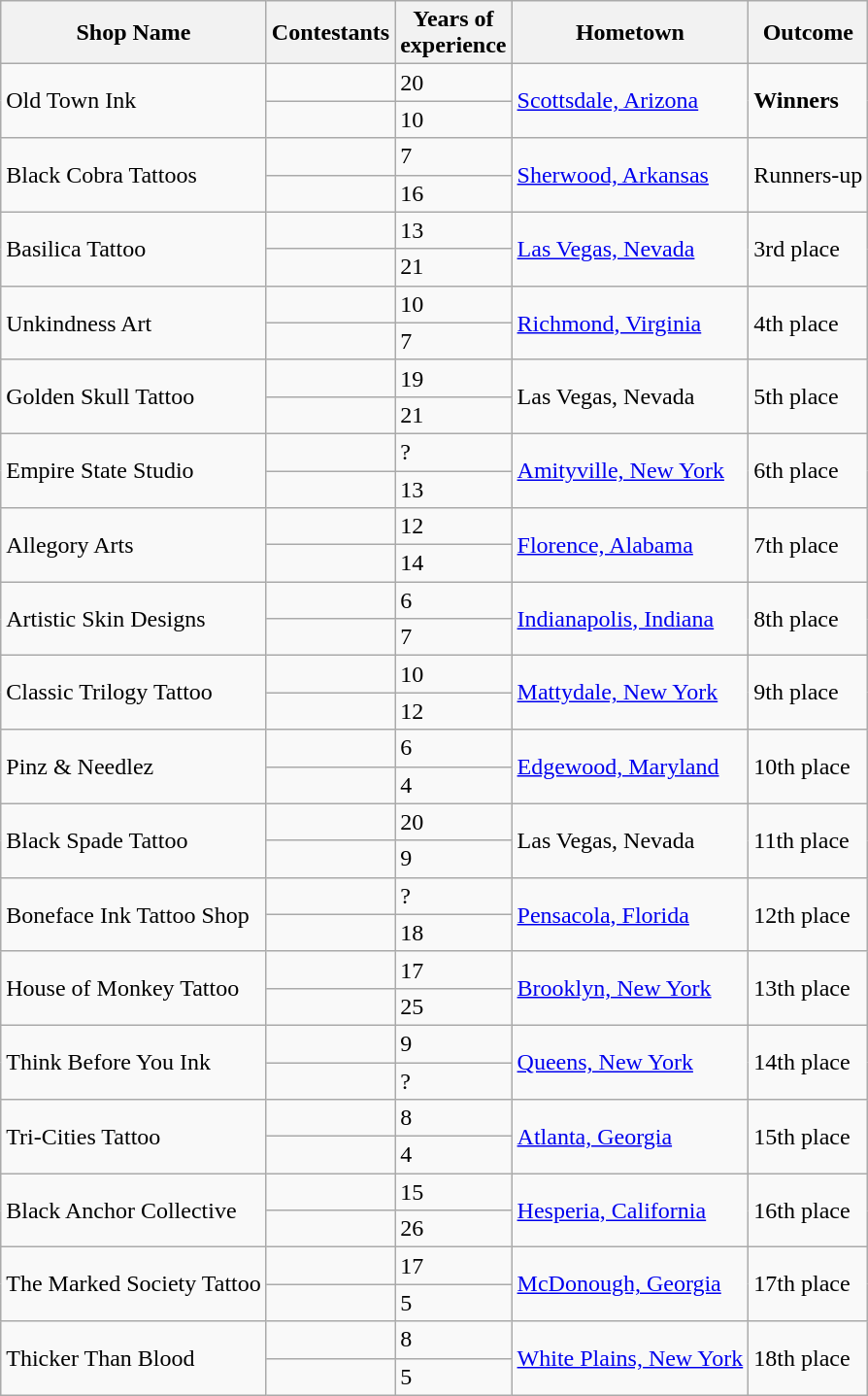<table class="wikitable sortable">
<tr>
<th>Shop Name</th>
<th>Contestants</th>
<th>Years of<br>experience</th>
<th>Hometown</th>
<th>Outcome</th>
</tr>
<tr>
<td rowspan="2">Old Town Ink</td>
<td></td>
<td>20</td>
<td rowspan="2"><a href='#'>Scottsdale, Arizona</a></td>
<td rowspan="2"><strong>Winners</strong></td>
</tr>
<tr>
<td></td>
<td>10</td>
</tr>
<tr>
<td rowspan="2">Black Cobra Tattoos</td>
<td></td>
<td>7</td>
<td rowspan="2"><a href='#'>Sherwood, Arkansas</a></td>
<td rowspan="2">Runners-up</td>
</tr>
<tr>
<td></td>
<td>16</td>
</tr>
<tr>
<td rowspan="2">Basilica Tattoo</td>
<td></td>
<td>13</td>
<td rowspan="2"><a href='#'>Las Vegas, Nevada</a></td>
<td rowspan="2">3rd place</td>
</tr>
<tr>
<td></td>
<td>21</td>
</tr>
<tr>
<td rowspan="2">Unkindness Art</td>
<td></td>
<td>10</td>
<td rowspan="2"><a href='#'>Richmond, Virginia</a></td>
<td rowspan="2">4th place</td>
</tr>
<tr>
<td></td>
<td>7</td>
</tr>
<tr>
<td rowspan="2">Golden Skull Tattoo</td>
<td></td>
<td>19</td>
<td rowspan="2">Las Vegas, Nevada</td>
<td rowspan="2">5th place</td>
</tr>
<tr>
<td></td>
<td>21</td>
</tr>
<tr>
<td rowspan="2">Empire State Studio</td>
<td></td>
<td>?</td>
<td rowspan="2"><a href='#'>Amityville, New York</a></td>
<td rowspan="2">6th place</td>
</tr>
<tr>
<td></td>
<td>13</td>
</tr>
<tr>
<td rowspan="2">Allegory Arts</td>
<td></td>
<td>12</td>
<td rowspan="2"><a href='#'>Florence, Alabama</a></td>
<td rowspan="2">7th place</td>
</tr>
<tr>
<td></td>
<td>14</td>
</tr>
<tr>
<td rowspan="2">Artistic Skin Designs</td>
<td></td>
<td>6</td>
<td rowspan="2"><a href='#'>Indianapolis, Indiana</a></td>
<td rowspan="2">8th place</td>
</tr>
<tr>
<td></td>
<td>7</td>
</tr>
<tr>
<td rowspan="2">Classic Trilogy Tattoo</td>
<td></td>
<td>10</td>
<td rowspan="2"><a href='#'>Mattydale, New York</a></td>
<td rowspan="2">9th place</td>
</tr>
<tr>
<td></td>
<td>12</td>
</tr>
<tr>
<td rowspan="2">Pinz & Needlez</td>
<td></td>
<td>6</td>
<td rowspan="2"><a href='#'>Edgewood, Maryland</a></td>
<td rowspan="2">10th place</td>
</tr>
<tr>
<td></td>
<td>4</td>
</tr>
<tr>
<td rowspan="2">Black Spade Tattoo</td>
<td></td>
<td>20</td>
<td rowspan="2">Las Vegas, Nevada</td>
<td rowspan="2">11th place</td>
</tr>
<tr>
<td></td>
<td>9</td>
</tr>
<tr>
<td rowspan="2">Boneface Ink Tattoo Shop</td>
<td></td>
<td>?</td>
<td rowspan="2"><a href='#'>Pensacola, Florida</a></td>
<td rowspan="2">12th place</td>
</tr>
<tr>
<td></td>
<td>18</td>
</tr>
<tr>
<td rowspan="2">House of Monkey Tattoo</td>
<td></td>
<td>17</td>
<td rowspan="2"><a href='#'>Brooklyn, New York</a></td>
<td rowspan="2">13th place</td>
</tr>
<tr>
<td></td>
<td>25</td>
</tr>
<tr>
<td rowspan="2">Think Before You Ink</td>
<td></td>
<td>9</td>
<td rowspan="2"><a href='#'>Queens, New York</a></td>
<td rowspan="2">14th place</td>
</tr>
<tr>
<td></td>
<td>?</td>
</tr>
<tr>
<td rowspan="2">Tri-Cities Tattoo</td>
<td></td>
<td>8</td>
<td rowspan="2"><a href='#'>Atlanta, Georgia</a></td>
<td rowspan="2">15th place</td>
</tr>
<tr>
<td></td>
<td>4</td>
</tr>
<tr>
<td rowspan="2">Black Anchor Collective</td>
<td></td>
<td>15</td>
<td rowspan="2"><a href='#'>Hesperia, California</a></td>
<td rowspan="2">16th place</td>
</tr>
<tr>
<td></td>
<td>26</td>
</tr>
<tr>
<td rowspan="2">The Marked Society Tattoo</td>
<td></td>
<td>17</td>
<td rowspan="2"><a href='#'>McDonough, Georgia</a></td>
<td rowspan="2">17th place</td>
</tr>
<tr>
<td></td>
<td>5</td>
</tr>
<tr>
<td rowspan="2">Thicker Than Blood</td>
<td></td>
<td>8</td>
<td rowspan="2"><a href='#'>White Plains, New York</a></td>
<td rowspan="2">18th place</td>
</tr>
<tr>
<td></td>
<td>5</td>
</tr>
</table>
